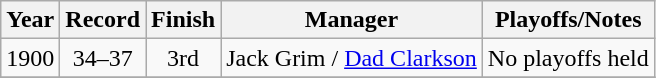<table class="wikitable" style="text-align:center">
<tr>
<th>Year</th>
<th>Record</th>
<th>Finish</th>
<th>Manager</th>
<th>Playoffs/Notes</th>
</tr>
<tr>
<td>1900</td>
<td>34–37</td>
<td>3rd</td>
<td>Jack Grim / <a href='#'>Dad Clarkson</a></td>
<td>No playoffs held</td>
</tr>
<tr>
</tr>
</table>
